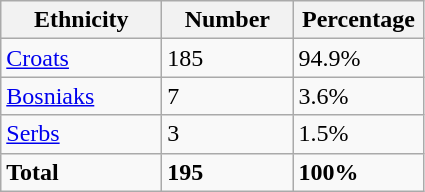<table class="wikitable">
<tr>
<th width="100px">Ethnicity</th>
<th width="80px">Number</th>
<th width="80px">Percentage</th>
</tr>
<tr>
<td><a href='#'>Croats</a></td>
<td>185</td>
<td>94.9%</td>
</tr>
<tr>
<td><a href='#'>Bosniaks</a></td>
<td>7</td>
<td>3.6%</td>
</tr>
<tr>
<td><a href='#'>Serbs</a></td>
<td>3</td>
<td>1.5%</td>
</tr>
<tr>
<td><strong>Total</strong></td>
<td><strong>195</strong></td>
<td><strong>100%</strong></td>
</tr>
</table>
